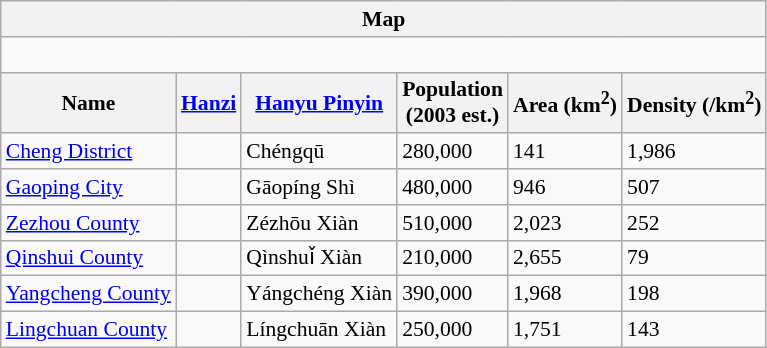<table class="wikitable" style="font-size:90%;" align=center>
<tr>
<th colspan="6">Map</th>
</tr>
<tr>
<td colspan="6"><div><br> 







</div></td>
</tr>
<tr>
<th>Name</th>
<th><a href='#'>Hanzi</a></th>
<th><a href='#'>Hanyu Pinyin</a></th>
<th>Population<br>(2003 est.)</th>
<th>Area (km<sup>2</sup>)</th>
<th>Density (/km<sup>2</sup>)</th>
</tr>
<tr --------->
<td><a href='#'>Cheng District</a></td>
<td></td>
<td>Chéngqū</td>
<td>280,000</td>
<td>141</td>
<td>1,986</td>
</tr>
<tr --------->
<td><a href='#'>Gaoping City</a></td>
<td></td>
<td>Gāopíng Shì</td>
<td>480,000</td>
<td>946</td>
<td>507</td>
</tr>
<tr --------->
<td><a href='#'>Zezhou County</a></td>
<td></td>
<td>Zézhōu Xiàn</td>
<td>510,000</td>
<td>2,023</td>
<td>252</td>
</tr>
<tr --------->
<td><a href='#'>Qinshui County</a></td>
<td></td>
<td>Qìnshuǐ Xiàn</td>
<td>210,000</td>
<td>2,655</td>
<td>79</td>
</tr>
<tr --------->
<td><a href='#'>Yangcheng County</a></td>
<td></td>
<td>Yángchéng Xiàn</td>
<td>390,000</td>
<td>1,968</td>
<td>198</td>
</tr>
<tr --------->
<td><a href='#'>Lingchuan County</a></td>
<td></td>
<td>Língchuān Xiàn</td>
<td>250,000</td>
<td>1,751</td>
<td>143</td>
</tr>
</table>
